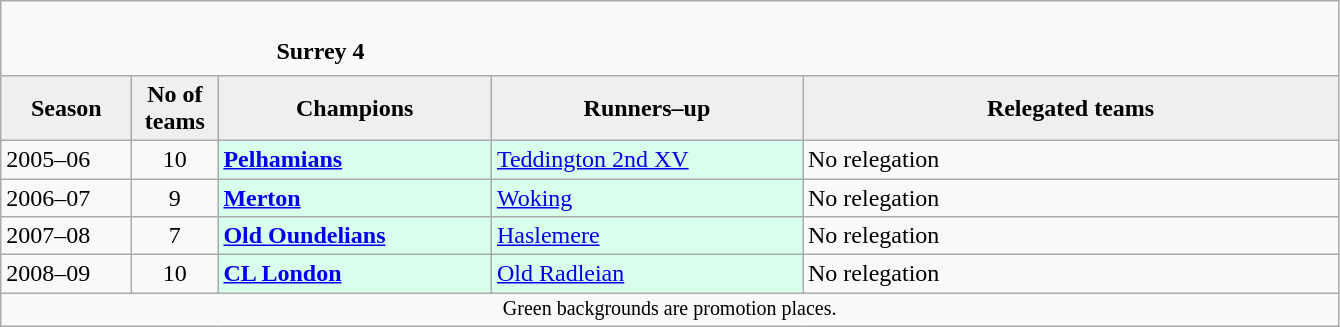<table class="wikitable" style="text-align: left;">
<tr>
<td colspan="11" cellpadding="0" cellspacing="0"><br><table border="0" style="width:100%;" cellpadding="0" cellspacing="0">
<tr>
<td style="width:20%; border:0;"></td>
<td style="border:0;"><strong>Surrey 4</strong></td>
<td style="width:20%; border:0;"></td>
</tr>
</table>
</td>
</tr>
<tr>
<th style="background:#efefef; width:80px;">Season</th>
<th style="background:#efefef; width:50px;">No of teams</th>
<th style="background:#efefef; width:175px;">Champions</th>
<th style="background:#efefef; width:200px;">Runners–up</th>
<th style="background:#efefef; width:350px;">Relegated teams</th>
</tr>
<tr align=left>
<td>2005–06</td>
<td style="text-align: center;">10</td>
<td style="background:#d8ffeb;"><strong><a href='#'>Pelhamians</a></strong></td>
<td style="background:#d8ffeb;"><a href='#'>Teddington 2nd XV</a></td>
<td>No relegation</td>
</tr>
<tr>
<td>2006–07</td>
<td style="text-align: center;">9</td>
<td style="background:#d8ffeb;"><strong><a href='#'>Merton</a></strong></td>
<td style="background:#d8ffeb;"><a href='#'>Woking</a></td>
<td>No relegation</td>
</tr>
<tr>
<td>2007–08</td>
<td style="text-align: center;">7</td>
<td style="background:#d8ffeb;"><strong><a href='#'>Old Oundelians</a></strong></td>
<td style="background:#d8ffeb;"><a href='#'>Haslemere</a></td>
<td>No relegation</td>
</tr>
<tr>
<td>2008–09</td>
<td style="text-align: center;">10</td>
<td style="background:#d8ffeb;"><strong><a href='#'>CL London</a></strong></td>
<td style="background:#d8ffeb;"><a href='#'>Old Radleian</a></td>
<td>No relegation</td>
</tr>
<tr>
<td colspan="15"  style="border:0; font-size:smaller; text-align:center;">Green backgrounds are promotion places.</td>
</tr>
</table>
